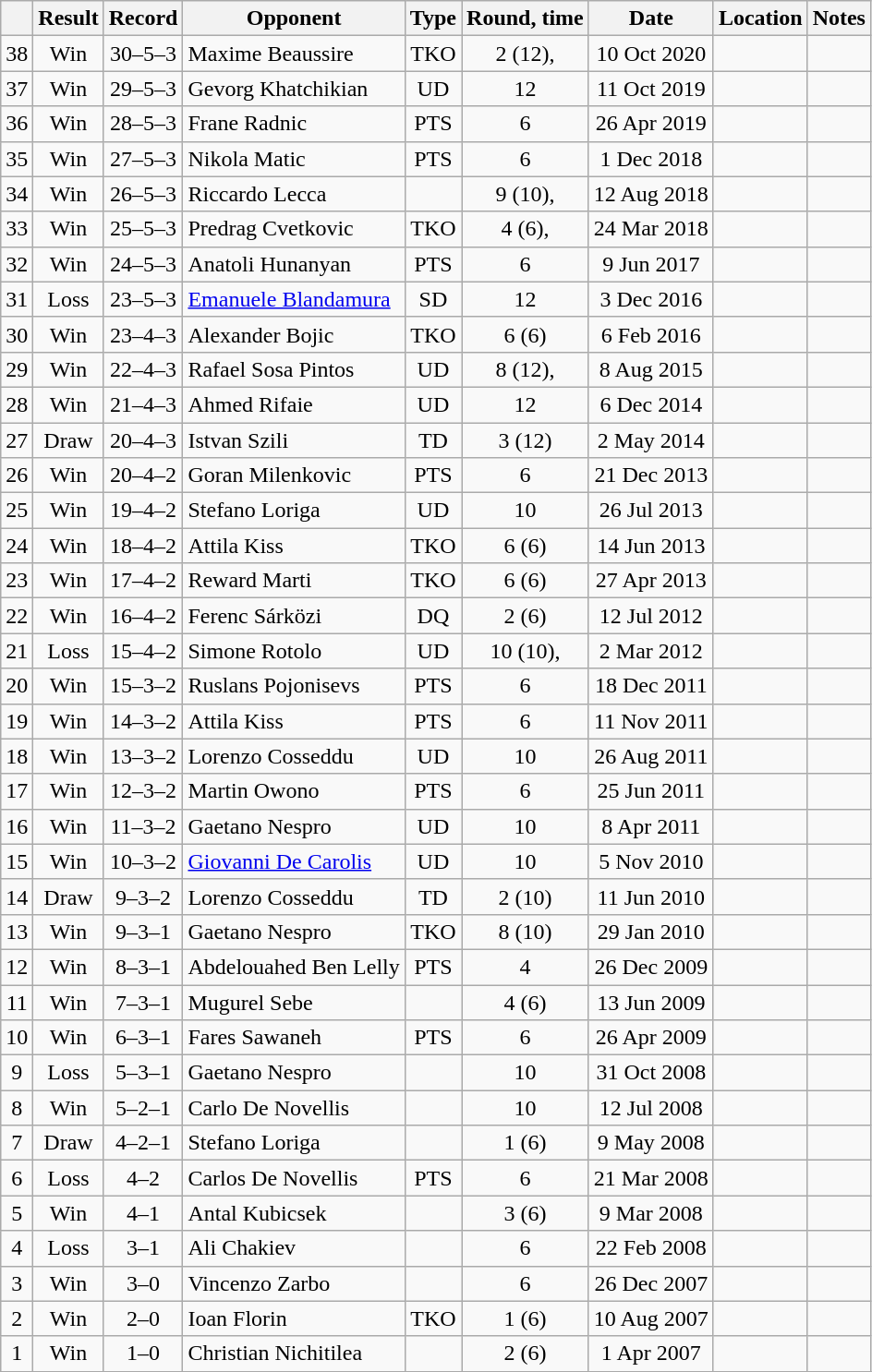<table class="wikitable" style="text-align:center">
<tr>
<th></th>
<th>Result</th>
<th>Record</th>
<th>Opponent</th>
<th>Type</th>
<th>Round, time</th>
<th>Date</th>
<th>Location</th>
<th>Notes</th>
</tr>
<tr>
<td>38</td>
<td>Win</td>
<td>30–5–3</td>
<td align=left> Maxime Beaussire</td>
<td>TKO</td>
<td>2 (12), </td>
<td>10 Oct 2020</td>
<td align=left></td>
<td align=left></td>
</tr>
<tr>
<td>37</td>
<td>Win</td>
<td>29–5–3</td>
<td align=left> Gevorg Khatchikian</td>
<td>UD</td>
<td>12</td>
<td>11 Oct 2019</td>
<td align=left></td>
<td align=left></td>
</tr>
<tr>
<td>36</td>
<td>Win</td>
<td>28–5–3</td>
<td align=left> Frane Radnic</td>
<td>PTS</td>
<td>6</td>
<td>26 Apr 2019</td>
<td align=left></td>
<td></td>
</tr>
<tr>
<td>35</td>
<td>Win</td>
<td>27–5–3</td>
<td align=left> Nikola Matic</td>
<td>PTS</td>
<td>6</td>
<td>1 Dec 2018</td>
<td align=left></td>
<td></td>
</tr>
<tr>
<td>34</td>
<td>Win</td>
<td>26–5–3</td>
<td align=left> Riccardo Lecca</td>
<td></td>
<td>9 (10), </td>
<td>12 Aug 2018</td>
<td align=left></td>
<td align=left></td>
</tr>
<tr>
<td>33</td>
<td>Win</td>
<td>25–5–3</td>
<td align=left> Predrag Cvetkovic</td>
<td>TKO</td>
<td>4 (6), </td>
<td>24 Mar 2018</td>
<td align=left></td>
<td></td>
</tr>
<tr>
<td>32</td>
<td>Win</td>
<td>24–5–3</td>
<td align=left> Anatoli Hunanyan</td>
<td>PTS</td>
<td>6</td>
<td>9 Jun 2017</td>
<td align=left></td>
<td></td>
</tr>
<tr>
<td>31</td>
<td>Loss</td>
<td>23–5–3</td>
<td align=left> <a href='#'>Emanuele Blandamura</a></td>
<td>SD</td>
<td>12</td>
<td>3 Dec 2016</td>
<td align=left></td>
<td align=left></td>
</tr>
<tr>
<td>30</td>
<td>Win</td>
<td>23–4–3</td>
<td align=left> Alexander Bojic</td>
<td>TKO</td>
<td>6 (6)</td>
<td>6 Feb 2016</td>
<td align=left></td>
<td></td>
</tr>
<tr>
<td>29</td>
<td>Win</td>
<td>22–4–3</td>
<td align=left> Rafael Sosa Pintos</td>
<td>UD</td>
<td>8 (12), </td>
<td>8 Aug 2015</td>
<td align=left></td>
<td align=left></td>
</tr>
<tr>
<td>28</td>
<td>Win</td>
<td>21–4–3</td>
<td align=left> Ahmed Rifaie</td>
<td>UD</td>
<td>12</td>
<td>6 Dec 2014</td>
<td align=left></td>
<td align=left></td>
</tr>
<tr>
<td>27</td>
<td>Draw</td>
<td>20–4–3</td>
<td align=left> Istvan Szili</td>
<td>TD</td>
<td>3 (12)</td>
<td>2 May 2014</td>
<td align=left></td>
<td align=left></td>
</tr>
<tr>
<td>26</td>
<td>Win</td>
<td>20–4–2</td>
<td align=left> Goran Milenkovic</td>
<td>PTS</td>
<td>6</td>
<td>21 Dec 2013</td>
<td align=left></td>
<td></td>
</tr>
<tr>
<td>25</td>
<td>Win</td>
<td>19–4–2</td>
<td align=left> Stefano Loriga</td>
<td>UD</td>
<td>10</td>
<td>26 Jul 2013</td>
<td align=left></td>
<td align=left></td>
</tr>
<tr>
<td>24</td>
<td>Win</td>
<td>18–4–2</td>
<td align=left> Attila Kiss</td>
<td>TKO</td>
<td>6 (6)</td>
<td>14 Jun 2013</td>
<td align=left></td>
<td></td>
</tr>
<tr>
<td>23</td>
<td>Win</td>
<td>17–4–2</td>
<td align=left> Reward Marti</td>
<td>TKO</td>
<td>6 (6)</td>
<td>27 Apr 2013</td>
<td align=left></td>
<td></td>
</tr>
<tr>
<td>22</td>
<td>Win</td>
<td>16–4–2</td>
<td align=left> Ferenc Sárközi</td>
<td>DQ</td>
<td>2 (6)</td>
<td>12 Jul 2012</td>
<td align=left></td>
<td></td>
</tr>
<tr>
<td>21</td>
<td>Loss</td>
<td>15–4–2</td>
<td align=left> Simone Rotolo</td>
<td>UD</td>
<td>10 (10), </td>
<td>2 Mar 2012</td>
<td align=left></td>
<td align=left></td>
</tr>
<tr>
<td>20</td>
<td>Win</td>
<td>15–3–2</td>
<td align=left> Ruslans Pojonisevs</td>
<td>PTS</td>
<td>6</td>
<td>18 Dec 2011</td>
<td align=left></td>
<td></td>
</tr>
<tr>
<td>19</td>
<td>Win</td>
<td>14–3–2</td>
<td align=left> Attila Kiss</td>
<td>PTS</td>
<td>6</td>
<td>11 Nov 2011</td>
<td align=left></td>
<td></td>
</tr>
<tr>
<td>18</td>
<td>Win</td>
<td>13–3–2</td>
<td align=left> Lorenzo Cosseddu</td>
<td>UD</td>
<td>10</td>
<td>26 Aug 2011</td>
<td align=left></td>
<td align=left></td>
</tr>
<tr>
<td>17</td>
<td>Win</td>
<td>12–3–2</td>
<td align=left> Martin Owono</td>
<td>PTS</td>
<td>6</td>
<td>25 Jun 2011</td>
<td align=left></td>
<td></td>
</tr>
<tr>
<td>16</td>
<td>Win</td>
<td>11–3–2</td>
<td align=left> Gaetano Nespro</td>
<td>UD</td>
<td>10</td>
<td>8 Apr 2011</td>
<td align=left></td>
<td align=left></td>
</tr>
<tr>
<td>15</td>
<td>Win</td>
<td>10–3–2</td>
<td align=left> <a href='#'>Giovanni De Carolis</a></td>
<td>UD</td>
<td>10</td>
<td>5 Nov 2010</td>
<td align=left></td>
<td align=left></td>
</tr>
<tr>
<td>14</td>
<td>Draw</td>
<td>9–3–2</td>
<td align=left> Lorenzo Cosseddu</td>
<td>TD</td>
<td>2 (10)</td>
<td>11 Jun 2010</td>
<td align=left></td>
<td align=left></td>
</tr>
<tr>
<td>13</td>
<td>Win</td>
<td>9–3–1</td>
<td align=left> Gaetano Nespro</td>
<td>TKO</td>
<td>8 (10)</td>
<td>29 Jan 2010</td>
<td align=left></td>
<td align=left></td>
</tr>
<tr>
<td>12</td>
<td>Win</td>
<td>8–3–1</td>
<td align=left> Abdelouahed Ben Lelly</td>
<td>PTS</td>
<td>4</td>
<td>26 Dec 2009</td>
<td align=left></td>
<td></td>
</tr>
<tr>
<td>11</td>
<td>Win</td>
<td>7–3–1</td>
<td align=left> Mugurel Sebe</td>
<td></td>
<td>4 (6)</td>
<td>13 Jun 2009</td>
<td align=left></td>
<td></td>
</tr>
<tr>
<td>10</td>
<td>Win</td>
<td>6–3–1</td>
<td align=left> Fares Sawaneh</td>
<td>PTS</td>
<td>6</td>
<td>26 Apr 2009</td>
<td align=left></td>
<td></td>
</tr>
<tr>
<td>9</td>
<td>Loss</td>
<td>5–3–1</td>
<td align=left> Gaetano Nespro</td>
<td></td>
<td>10</td>
<td>31 Oct 2008</td>
<td align=left></td>
<td align=left></td>
</tr>
<tr>
<td>8</td>
<td>Win</td>
<td>5–2–1</td>
<td align=left> Carlo De Novellis</td>
<td></td>
<td>10</td>
<td>12 Jul 2008</td>
<td align=left></td>
<td align=left></td>
</tr>
<tr>
<td>7</td>
<td>Draw</td>
<td>4–2–1</td>
<td align=left> Stefano Loriga</td>
<td></td>
<td>1 (6)</td>
<td>9 May 2008</td>
<td align=left></td>
<td></td>
</tr>
<tr>
<td>6</td>
<td>Loss</td>
<td>4–2</td>
<td align=left> Carlos De Novellis</td>
<td>PTS</td>
<td>6</td>
<td>21 Mar 2008</td>
<td align=left></td>
<td></td>
</tr>
<tr>
<td>5</td>
<td>Win</td>
<td>4–1</td>
<td align=left> Antal Kubicsek</td>
<td></td>
<td>3 (6)</td>
<td>9 Mar 2008</td>
<td align=left></td>
<td></td>
</tr>
<tr>
<td>4</td>
<td>Loss</td>
<td>3–1</td>
<td align=left> Ali Chakiev</td>
<td></td>
<td>6</td>
<td>22 Feb 2008</td>
<td align=left></td>
<td></td>
</tr>
<tr>
<td>3</td>
<td>Win</td>
<td>3–0</td>
<td align=left> Vincenzo Zarbo</td>
<td></td>
<td>6</td>
<td>26 Dec 2007</td>
<td align=left></td>
<td></td>
</tr>
<tr>
<td>2</td>
<td>Win</td>
<td>2–0</td>
<td align=left> Ioan Florin</td>
<td>TKO</td>
<td>1 (6)</td>
<td>10 Aug 2007</td>
<td align=left></td>
<td></td>
</tr>
<tr>
<td>1</td>
<td>Win</td>
<td>1–0</td>
<td align=left> Christian Nichitilea</td>
<td></td>
<td>2 (6)</td>
<td>1 Apr 2007</td>
<td align=left></td>
<td></td>
</tr>
<tr>
</tr>
</table>
